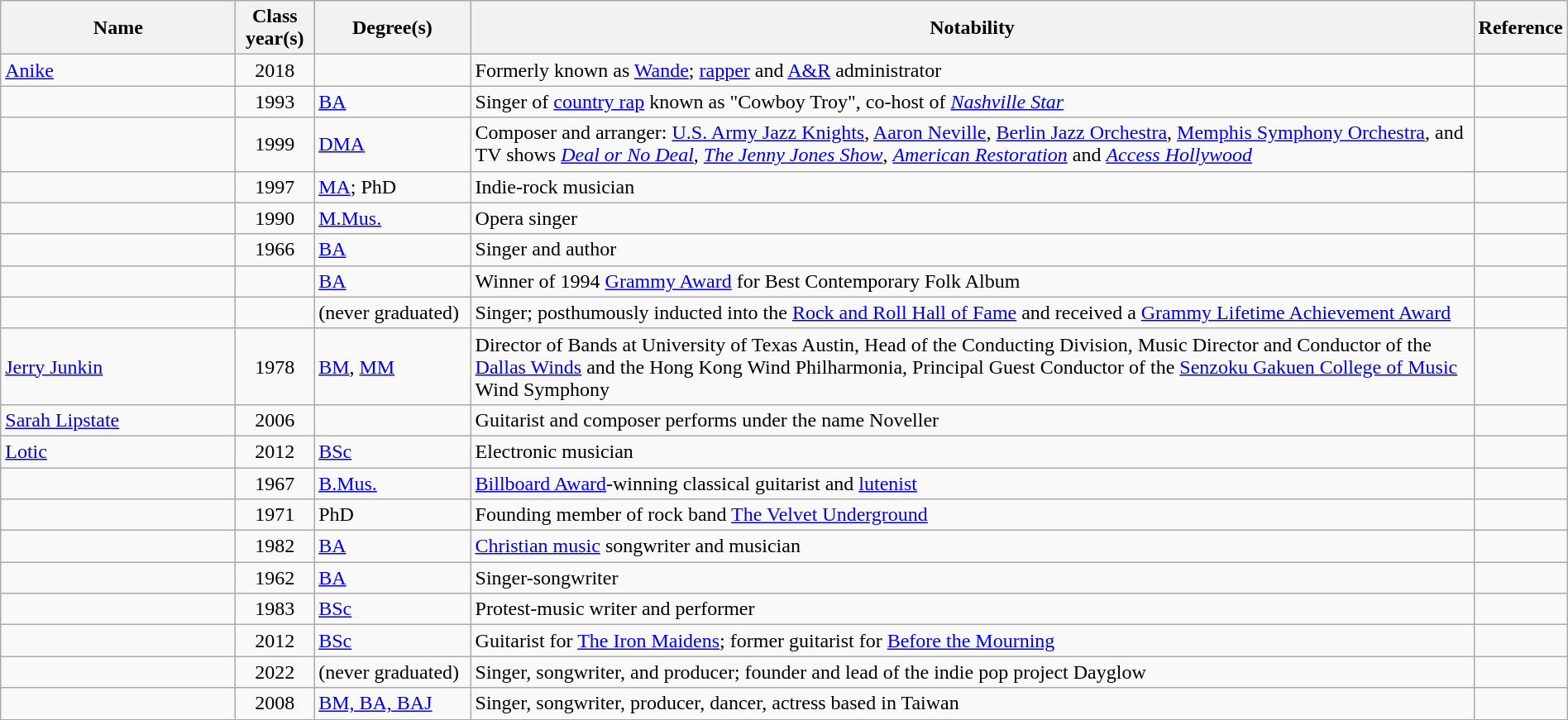<table class="wikitable sortable" style="width:100%">
<tr>
<th style="width:15%;">Name</th>
<th style="width:5%;">Class year(s)</th>
<th style="width:10%;">Degree(s)</th>
<th style="width:*;" class="unsortable">Notability</th>
<th style="width:5%;" class="unsortable">Reference</th>
</tr>
<tr>
<td><a href='#'>Anike</a></td>
<td style="text-align:center;">2018</td>
<td></td>
<td>Formerly known as <a href='#'>Wande</a>; <a href='#'>rapper</a> and <a href='#'>A&R</a> administrator</td>
<td style="text-align:center;"></td>
</tr>
<tr>
<td></td>
<td style="text-align:center;">1993</td>
<td><a href='#'>BA</a></td>
<td>Singer of <a href='#'>country rap</a> known as "Cowboy Troy", co-host of <em><a href='#'>Nashville Star</a></em></td>
<td style="text-align:center;"></td>
</tr>
<tr>
<td></td>
<td style="text-align:center;">1999</td>
<td><a href='#'>DMA</a></td>
<td>Composer and arranger: <a href='#'>U.S. Army Jazz Knights</a>, <a href='#'>Aaron Neville</a>, <a href='#'>Berlin Jazz Orchestra</a>, <a href='#'>Memphis Symphony Orchestra</a>, and TV shows <em><a href='#'>Deal or No Deal</a></em>, <em><a href='#'>The Jenny Jones Show</a></em>, <em><a href='#'>American Restoration</a></em> and <em><a href='#'>Access Hollywood</a></em></td>
<td style="text-align:center;"></td>
</tr>
<tr>
<td></td>
<td style="text-align:center;">1997</td>
<td><a href='#'>MA</a>; PhD</td>
<td>Indie-rock musician</td>
<td style="text-align:center;"></td>
</tr>
<tr>
<td></td>
<td style="text-align:center;">1990</td>
<td><a href='#'>M.Mus.</a></td>
<td>Opera singer</td>
<td style="text-align:center;"></td>
</tr>
<tr>
<td></td>
<td style="text-align:center;">1966</td>
<td><a href='#'>BA</a></td>
<td>Singer and author</td>
<td style="text-align:center;"></td>
</tr>
<tr>
<td></td>
<td style="text-align:center;"></td>
<td><a href='#'>BA</a></td>
<td>Winner of 1994 <a href='#'>Grammy Award</a> for Best Contemporary Folk Album</td>
<td style="text-align:center;"></td>
</tr>
<tr>
<td></td>
<td style="text-align:center;"></td>
<td>(never graduated)</td>
<td>Singer; posthumously inducted into the <a href='#'>Rock and Roll Hall of Fame</a> and received a <a href='#'>Grammy Lifetime Achievement Award</a></td>
<td style="text-align:center;"></td>
</tr>
<tr>
<td><a href='#'>Jerry Junkin</a></td>
<td style="text-align:center;">1978</td>
<td><a href='#'>BM</a>, <a href='#'>MM</a></td>
<td>Director of Bands at University of Texas Austin, Head of the Conducting Division, Music Director and Conductor of the <a href='#'>Dallas Winds</a> and the Hong Kong Wind Philharmonia, Principal Guest Conductor of the <a href='#'>Senzoku Gakuen College of Music</a> Wind Symphony</td>
<td></td>
</tr>
<tr>
<td><a href='#'>Sarah Lipstate</a></td>
<td style="text-align:center;">2006</td>
<td></td>
<td>Guitarist and composer performs under the name Noveller</td>
<td style="text-align:center;"></td>
</tr>
<tr>
<td><a href='#'>Lotic</a></td>
<td style="text-align:center;">2012</td>
<td><a href='#'>BSc</a></td>
<td>Electronic musician</td>
<td style="text-align:center;"></td>
</tr>
<tr>
<td></td>
<td style="text-align:center;">1967</td>
<td><a href='#'>B.Mus.</a></td>
<td><a href='#'>Billboard Award</a>-winning classical guitarist and <a href='#'>lutenist</a></td>
<td style="text-align:center;"></td>
</tr>
<tr>
<td></td>
<td style="text-align:center;">1971</td>
<td>PhD</td>
<td>Founding member of rock band <a href='#'>The Velvet Underground</a></td>
<td style="text-align:center;"></td>
</tr>
<tr>
<td></td>
<td style="text-align:center;">1982</td>
<td><a href='#'>BA</a></td>
<td><a href='#'>Christian music</a> songwriter and musician</td>
<td style="text-align:center;"></td>
</tr>
<tr>
<td></td>
<td style="text-align:center;">1962</td>
<td><a href='#'>BA</a></td>
<td>Singer-songwriter</td>
<td style="text-align:center;"></td>
</tr>
<tr>
<td></td>
<td style="text-align:center;">1983</td>
<td><a href='#'>BSc</a></td>
<td>Protest-music writer and performer</td>
<td style="text-align:center;"></td>
</tr>
<tr>
<td></td>
<td style="text-align:center;">2012</td>
<td><a href='#'>BSc</a></td>
<td>Guitarist for <a href='#'>The Iron Maidens</a>; former guitarist for <a href='#'>Before the Mourning</a></td>
<td style="text-align:center;"></td>
</tr>
<tr>
<td></td>
<td style="text-align:center;">2022</td>
<td>(never graduated)</td>
<td>Singer, songwriter, and producer; founder and lead of the indie pop project Dayglow</td>
<td></td>
</tr>
<tr>
<td></td>
<td style="text-align:center;">2008</td>
<td><a href='#'>BM, BA, BAJ</a></td>
<td>Singer, songwriter, producer, dancer, actress based in Taiwan</td>
</tr>
</table>
